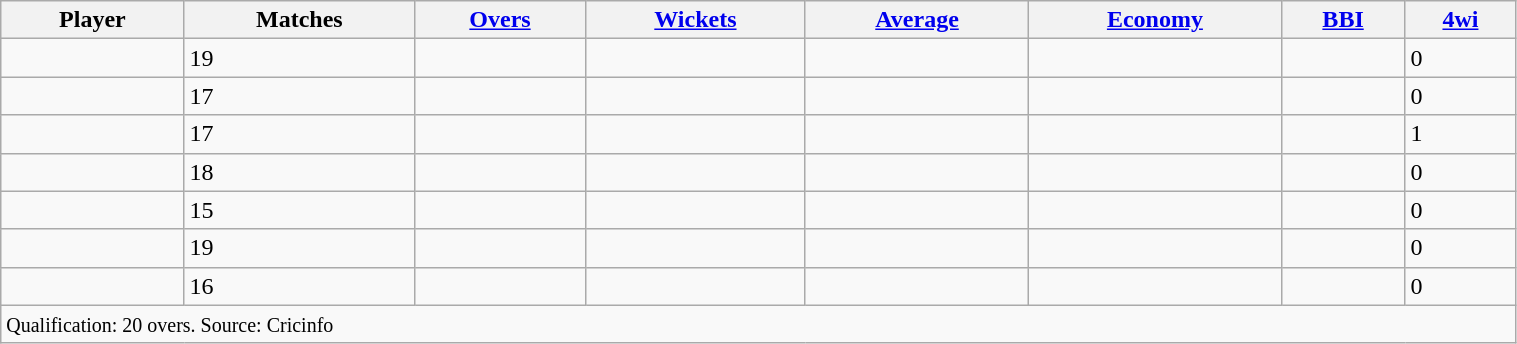<table class="wikitable sortable" style="width:80%;">
<tr>
<th>Player</th>
<th>Matches</th>
<th><a href='#'>Overs</a></th>
<th><a href='#'>Wickets</a></th>
<th><a href='#'>Average</a></th>
<th><a href='#'>Economy</a></th>
<th><a href='#'>BBI</a></th>
<th><a href='#'>4wi</a></th>
</tr>
<tr>
<td></td>
<td>19</td>
<td></td>
<td></td>
<td></td>
<td></td>
<td></td>
<td>0</td>
</tr>
<tr>
<td></td>
<td>17</td>
<td></td>
<td></td>
<td></td>
<td></td>
<td></td>
<td>0</td>
</tr>
<tr>
<td></td>
<td>17</td>
<td></td>
<td></td>
<td></td>
<td></td>
<td></td>
<td>1</td>
</tr>
<tr>
<td></td>
<td>18</td>
<td></td>
<td></td>
<td></td>
<td></td>
<td></td>
<td>0</td>
</tr>
<tr>
<td></td>
<td>15</td>
<td></td>
<td></td>
<td></td>
<td></td>
<td></td>
<td>0</td>
</tr>
<tr>
<td></td>
<td>19</td>
<td></td>
<td></td>
<td></td>
<td></td>
<td></td>
<td>0</td>
</tr>
<tr>
<td></td>
<td>16</td>
<td></td>
<td></td>
<td></td>
<td></td>
<td></td>
<td>0</td>
</tr>
<tr class="unsortable">
<td colspan="8"><small>Qualification: 20 overs. Source: Cricinfo</small></td>
</tr>
</table>
